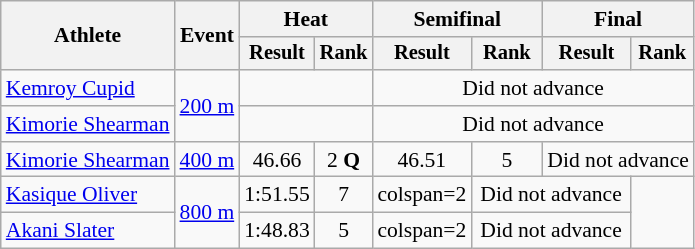<table class="wikitable" style="font-size:90%">
<tr>
<th rowspan=2>Athlete</th>
<th rowspan=2>Event</th>
<th colspan=2>Heat</th>
<th colspan=2>Semifinal</th>
<th colspan=2>Final</th>
</tr>
<tr style="font-size:95%">
<th>Result</th>
<th>Rank</th>
<th>Result</th>
<th>Rank</th>
<th>Result</th>
<th>Rank</th>
</tr>
<tr align=center>
<td align=left><a href='#'>Kemroy Cupid</a></td>
<td align=left rowspan=2><a href='#'>200 m</a></td>
<td colspan=2></td>
<td colspan=4>Did not advance</td>
</tr>
<tr align=center>
<td align=left><a href='#'>Kimorie Shearman</a></td>
<td colspan=2></td>
<td colspan=4>Did not advance</td>
</tr>
<tr align=center>
<td align=left><a href='#'>Kimorie Shearman</a></td>
<td align=left><a href='#'>400 m</a></td>
<td>46.66</td>
<td>2 <strong>Q</strong></td>
<td>46.51</td>
<td>5</td>
<td colspan=2>Did not advance</td>
</tr>
<tr align=center>
<td align=left><a href='#'>Kasique Oliver</a></td>
<td align=left rowspan=2><a href='#'>800 m</a></td>
<td>1:51.55</td>
<td>7</td>
<td>colspan=2</td>
<td colspan=2>Did not advance</td>
</tr>
<tr align=center>
<td align=left><a href='#'>Akani Slater</a></td>
<td>1:48.83</td>
<td>5</td>
<td>colspan=2</td>
<td colspan=2>Did not advance</td>
</tr>
</table>
